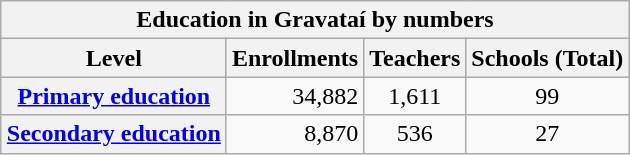<table class="wikitable" style="float:center; margin:1em auto; border-collapse:collapse; text-align:center;">
<tr>
<th colspan="7">Education in Gravataí by numbers </th>
</tr>
<tr>
<th>Level</th>
<th>Enrollments</th>
<th>Teachers</th>
<th>Schools (Total)</th>
</tr>
<tr>
<th><a href='#'>Primary education</a></th>
<td style="text-align:right;">34,882</td>
<td>1,611</td>
<td>99</td>
</tr>
<tr>
<th><a href='#'>Secondary education</a></th>
<td style="text-align:right;">8,870</td>
<td>536</td>
<td>27</td>
</tr>
</table>
